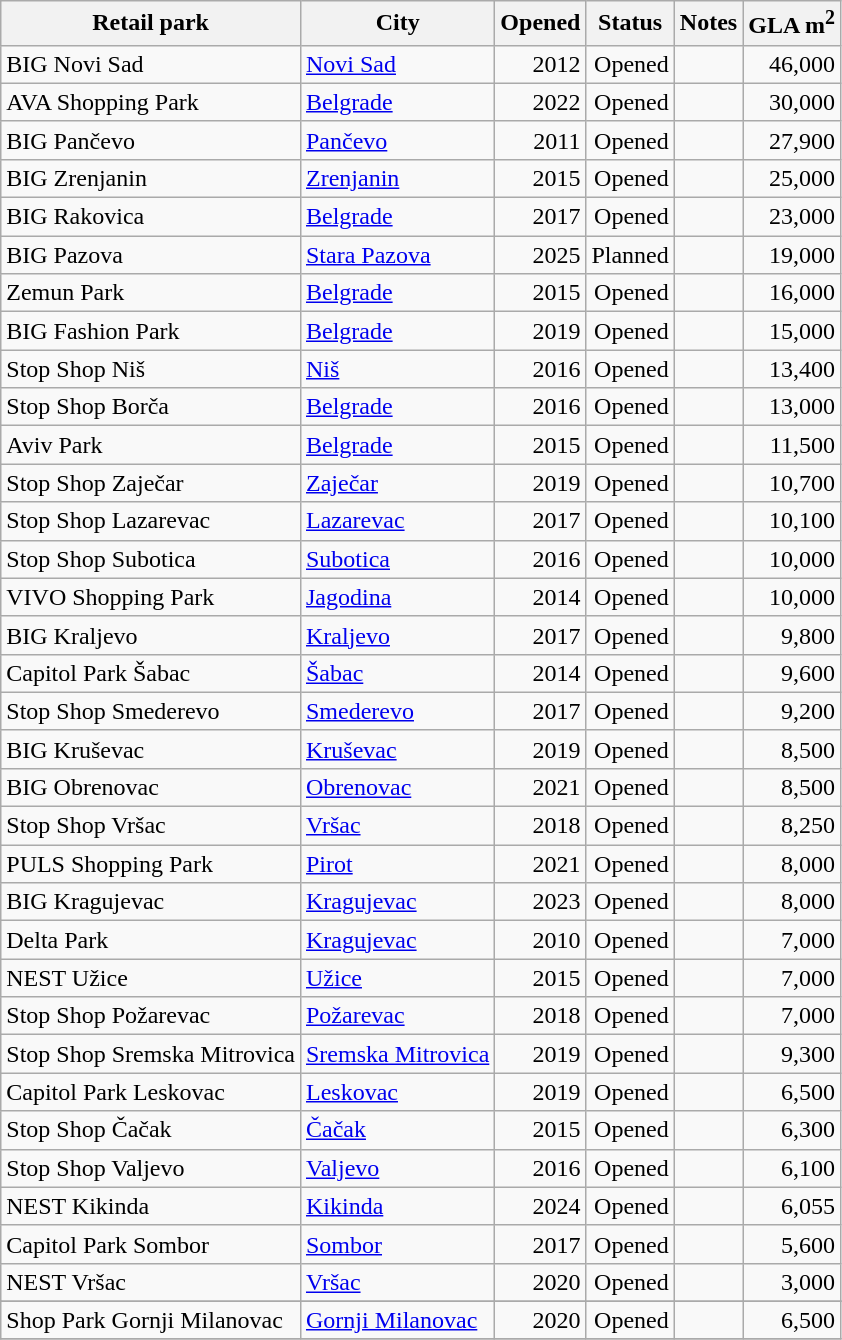<table class="wikitable sortable">
<tr>
<th>Retail park</th>
<th>City</th>
<th>Opened</th>
<th>Status</th>
<th>Notes</th>
<th>GLA m<sup>2</sup></th>
</tr>
<tr>
<td>BIG Novi Sad</td>
<td><a href='#'>Novi Sad</a></td>
<td style="text-align:right;">2012</td>
<td style="text-align:right;">Opened</td>
<td style="text-align:center;"></td>
<td style="text-align:right;">46,000</td>
</tr>
<tr>
<td>AVA Shopping Park</td>
<td><a href='#'>Belgrade</a></td>
<td style="text-align:right;">2022</td>
<td style="text-align:right;">Opened</td>
<td style="text-align:center;"></td>
<td style="text-align:right;">30,000</td>
</tr>
<tr>
<td>BIG Pančevo</td>
<td><a href='#'>Pančevo</a></td>
<td style="text-align:right;">2011</td>
<td style="text-align:right;">Opened</td>
<td style="text-align:center;"></td>
<td style="text-align:right;">27,900</td>
</tr>
<tr>
<td>BIG Zrenjanin</td>
<td><a href='#'>Zrenjanin</a></td>
<td style="text-align:right;">2015</td>
<td style="text-align:right;">Opened</td>
<td style="text-align:center;"></td>
<td style="text-align:right;">25,000</td>
</tr>
<tr>
<td>BIG Rakovica</td>
<td><a href='#'>Belgrade</a></td>
<td style="text-align:right;">2017</td>
<td style="text-align:right;">Opened</td>
<td style="text-align:center;"></td>
<td style="text-align:right;">23,000</td>
</tr>
<tr>
<td>BIG Pazova</td>
<td><a href='#'>Stara Pazova</a></td>
<td style="text-align:right;">2025</td>
<td style="text-align:right;">Planned</td>
<td style="text-align:center;"></td>
<td style="text-align:right;">19,000</td>
</tr>
<tr>
<td>Zemun Park</td>
<td><a href='#'>Belgrade</a></td>
<td style="text-align:right;">2015</td>
<td style="text-align:right;">Opened</td>
<td style="text-align:center;"></td>
<td style="text-align:right;">16,000</td>
</tr>
<tr>
<td>BIG Fashion Park</td>
<td><a href='#'>Belgrade</a></td>
<td style="text-align:right;">2019</td>
<td style="text-align:right;">Opened</td>
<td style="text-align:center;"></td>
<td style="text-align:right;">15,000</td>
</tr>
<tr>
<td>Stop Shop Niš</td>
<td><a href='#'>Niš</a></td>
<td style="text-align:right;">2016</td>
<td style="text-align:right;">Opened</td>
<td style="text-align:center;"></td>
<td style="text-align:right;">13,400</td>
</tr>
<tr>
<td>Stop Shop Borča</td>
<td><a href='#'>Belgrade</a></td>
<td style="text-align:right;">2016</td>
<td style="text-align:right;">Opened</td>
<td style="text-align:center;"></td>
<td style="text-align:right;">13,000</td>
</tr>
<tr>
<td>Aviv Park</td>
<td><a href='#'>Belgrade</a></td>
<td style="text-align:right;">2015</td>
<td style="text-align:right;">Opened</td>
<td style="text-align:center;"></td>
<td style="text-align:right;">11,500</td>
</tr>
<tr>
<td>Stop Shop Zaječar</td>
<td><a href='#'>Zaječar</a></td>
<td style="text-align:right;">2019</td>
<td style="text-align:right;">Opened</td>
<td style="text-align:center;"></td>
<td style="text-align:right;">10,700</td>
</tr>
<tr>
<td>Stop Shop Lazarevac</td>
<td><a href='#'>Lazarevac</a></td>
<td style="text-align:right;">2017</td>
<td style="text-align:right;">Opened</td>
<td style="text-align:center;"></td>
<td style="text-align:right;">10,100</td>
</tr>
<tr>
<td>Stop Shop Subotica</td>
<td><a href='#'>Subotica</a></td>
<td style="text-align:right;">2016</td>
<td style="text-align:right;">Opened</td>
<td style="text-align:center;"></td>
<td style="text-align:right;">10,000</td>
</tr>
<tr>
<td>VIVO Shopping Park</td>
<td><a href='#'>Jagodina</a></td>
<td style="text-align:right;">2014</td>
<td style="text-align:right;">Opened</td>
<td style="text-align:center;"></td>
<td style="text-align:right;">10,000</td>
</tr>
<tr>
<td>BIG Kraljevo</td>
<td><a href='#'>Kraljevo</a></td>
<td style="text-align:right;">2017</td>
<td style="text-align:right;">Opened</td>
<td style="text-align:center;"></td>
<td style="text-align:right;">9,800</td>
</tr>
<tr>
<td>Capitol Park Šabac</td>
<td><a href='#'>Šabac</a></td>
<td style="text-align:right;">2014</td>
<td style="text-align:right;">Opened</td>
<td style="text-align:center;"></td>
<td style="text-align:right;">9,600</td>
</tr>
<tr>
<td>Stop Shop Smederevo</td>
<td><a href='#'>Smederevo</a></td>
<td style="text-align:right;">2017</td>
<td style="text-align:right;">Opened</td>
<td style="text-align:center;"></td>
<td style="text-align:right;">9,200</td>
</tr>
<tr>
<td>BIG Kruševac</td>
<td><a href='#'>Kruševac</a></td>
<td style="text-align:right;">2019</td>
<td style="text-align:right;">Opened</td>
<td style="text-align:center;"></td>
<td style="text-align:right;">8,500</td>
</tr>
<tr>
<td>BIG Obrenovac</td>
<td><a href='#'>Obrenovac</a></td>
<td style="text-align:right;">2021</td>
<td style="text-align:right;">Opened</td>
<td style="text-align:center;"></td>
<td style="text-align:right;">8,500</td>
</tr>
<tr>
<td>Stop Shop Vršac</td>
<td><a href='#'>Vršac</a></td>
<td style="text-align:right;">2018</td>
<td style="text-align:right;">Opened</td>
<td style="text-align:center;"></td>
<td style="text-align:right;">8,250</td>
</tr>
<tr>
<td>PULS Shopping Park</td>
<td><a href='#'>Pirot</a></td>
<td style="text-align:right;">2021</td>
<td style="text-align:right;">Opened</td>
<td style="text-align:center;"></td>
<td style="text-align:right;">8,000</td>
</tr>
<tr>
<td>BIG Kragujevac</td>
<td><a href='#'>Kragujevac</a></td>
<td style="text-align:right;">2023</td>
<td style="text-align:right;">Opened</td>
<td style="text-align:center;"></td>
<td style="text-align:right;">8,000</td>
</tr>
<tr>
<td>Delta Park</td>
<td><a href='#'>Kragujevac</a></td>
<td style="text-align:right;">2010</td>
<td style="text-align:right;">Opened</td>
<td style="text-align:center;"></td>
<td style="text-align:right;">7,000</td>
</tr>
<tr>
<td>NEST Užice</td>
<td><a href='#'>Užice</a></td>
<td style="text-align:right;">2015</td>
<td style="text-align:right;">Opened</td>
<td style="text-align:center;"></td>
<td style="text-align:right;">7,000</td>
</tr>
<tr>
<td>Stop Shop Požarevac</td>
<td><a href='#'>Požarevac</a></td>
<td style="text-align:right;">2018</td>
<td style="text-align:right;">Opened</td>
<td style="text-align:center;"></td>
<td style="text-align:right;">7,000</td>
</tr>
<tr>
<td>Stop Shop Sremska Mitrovica</td>
<td><a href='#'>Sremska Mitrovica</a></td>
<td style="text-align:right;">2019</td>
<td style="text-align:right;">Opened</td>
<td style="text-align:center;"></td>
<td style="text-align:right;">9,300</td>
</tr>
<tr>
<td>Capitol Park Leskovac</td>
<td><a href='#'>Leskovac</a></td>
<td style="text-align:right;">2019</td>
<td style="text-align:right;">Opened</td>
<td style="text-align:center;"></td>
<td style="text-align:right;">6,500</td>
</tr>
<tr>
<td>Stop Shop Čačak</td>
<td><a href='#'>Čačak</a></td>
<td style="text-align:right;">2015</td>
<td style="text-align:right;">Opened</td>
<td style="text-align:center;"></td>
<td style="text-align:right;">6,300</td>
</tr>
<tr>
<td>Stop Shop Valjevo</td>
<td><a href='#'>Valjevo</a></td>
<td style="text-align:right;">2016</td>
<td style="text-align:right;">Opened</td>
<td style="text-align:center;"></td>
<td style="text-align:right;">6,100</td>
</tr>
<tr>
<td>NEST Kikinda</td>
<td><a href='#'>Kikinda</a></td>
<td style="text-align:right;">2024</td>
<td style="text-align:right;">Opened</td>
<td style="text-align:center;"></td>
<td style="text-align:right;">6,055</td>
</tr>
<tr>
<td>Capitol Park Sombor</td>
<td><a href='#'>Sombor</a></td>
<td style="text-align:right;">2017</td>
<td style="text-align:right;">Opened</td>
<td style="text-align:center;"></td>
<td style="text-align:right;">5,600</td>
</tr>
<tr>
<td>NEST Vršac</td>
<td><a href='#'>Vršac</a></td>
<td style="text-align:right;">2020</td>
<td style="text-align:right;">Opened</td>
<td style="text-align:center;"></td>
<td style="text-align:right;">3,000</td>
</tr>
<tr>
</tr>
<tr>
<td>Shop Park Gornji Milanovac</td>
<td><a href='#'>Gornji Milanovac</a></td>
<td style="text-align:right;">2020</td>
<td style="text-align:right;">Opened</td>
<td style="text-align:center;"></td>
<td style="text-align:right;">6,500</td>
</tr>
<tr>
</tr>
</table>
